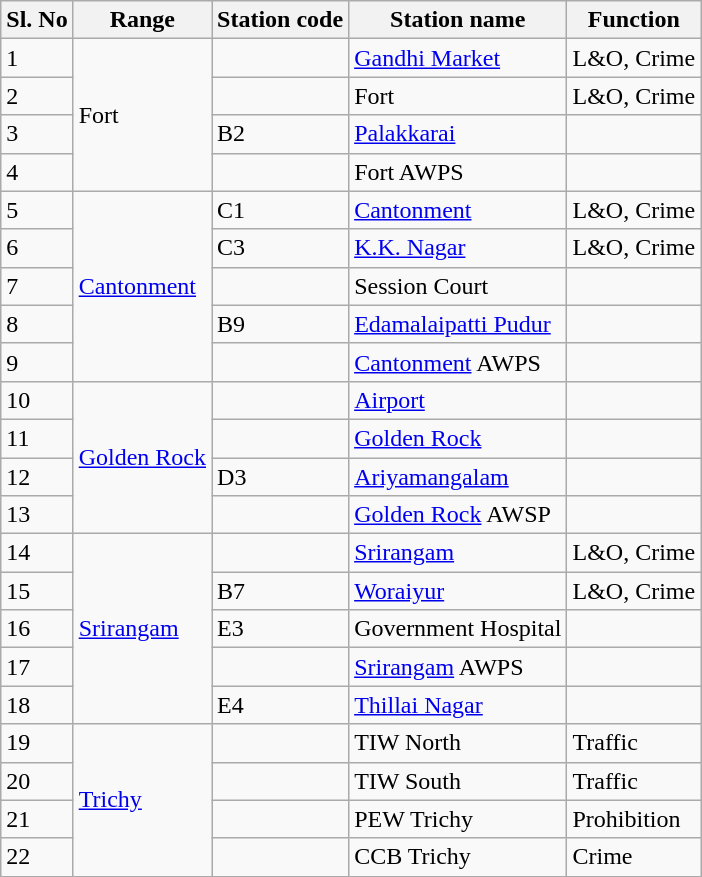<table class="wikitable sortable">
<tr>
<th>Sl. No</th>
<th>Range</th>
<th>Station code</th>
<th>Station name</th>
<th>Function</th>
</tr>
<tr>
<td>1</td>
<td rowspan=4>Fort</td>
<td></td>
<td><a href='#'>Gandhi Market</a></td>
<td>L&O, Crime</td>
</tr>
<tr>
<td>2</td>
<td></td>
<td>Fort</td>
<td>L&O, Crime</td>
</tr>
<tr>
<td>3</td>
<td>B2</td>
<td><a href='#'>Palakkarai</a></td>
<td></td>
</tr>
<tr>
<td>4</td>
<td></td>
<td>Fort AWPS</td>
<td></td>
</tr>
<tr>
<td>5</td>
<td rowspan=5><a href='#'>Cantonment</a></td>
<td>C1</td>
<td><a href='#'>Cantonment</a></td>
<td>L&O, Crime</td>
</tr>
<tr>
<td>6</td>
<td>C3</td>
<td><a href='#'>K.K. Nagar</a></td>
<td>L&O, Crime</td>
</tr>
<tr>
<td>7</td>
<td></td>
<td>Session Court</td>
<td></td>
</tr>
<tr>
<td>8</td>
<td>B9</td>
<td><a href='#'>Edamalaipatti Pudur</a></td>
<td></td>
</tr>
<tr>
<td>9</td>
<td></td>
<td><a href='#'>Cantonment</a> AWPS</td>
<td></td>
</tr>
<tr>
<td>10</td>
<td rowspan=4><a href='#'>Golden Rock</a></td>
<td></td>
<td><a href='#'>Airport</a></td>
<td></td>
</tr>
<tr>
<td>11</td>
<td></td>
<td><a href='#'>Golden Rock</a></td>
<td></td>
</tr>
<tr>
<td>12</td>
<td>D3</td>
<td><a href='#'>Ariyamangalam</a></td>
<td></td>
</tr>
<tr>
<td>13</td>
<td></td>
<td><a href='#'>Golden Rock</a> AWSP</td>
<td></td>
</tr>
<tr>
<td>14</td>
<td rowspan=5><a href='#'>Srirangam</a></td>
<td></td>
<td><a href='#'>Srirangam</a></td>
<td>L&O, Crime</td>
</tr>
<tr>
<td>15</td>
<td>B7</td>
<td><a href='#'>Woraiyur</a></td>
<td>L&O, Crime</td>
</tr>
<tr>
<td>16</td>
<td>E3</td>
<td>Government Hospital</td>
<td></td>
</tr>
<tr>
<td>17</td>
<td></td>
<td><a href='#'>Srirangam</a> AWPS</td>
<td></td>
</tr>
<tr>
<td>18</td>
<td>E4</td>
<td><a href='#'>Thillai Nagar</a></td>
<td></td>
</tr>
<tr>
<td>19</td>
<td rowspan=4><a href='#'>Trichy</a></td>
<td></td>
<td>TIW North</td>
<td>Traffic</td>
</tr>
<tr>
<td>20</td>
<td></td>
<td>TIW South</td>
<td>Traffic</td>
</tr>
<tr>
<td>21</td>
<td></td>
<td>PEW Trichy</td>
<td>Prohibition</td>
</tr>
<tr>
<td>22</td>
<td></td>
<td>CCB Trichy</td>
<td>Crime</td>
</tr>
</table>
